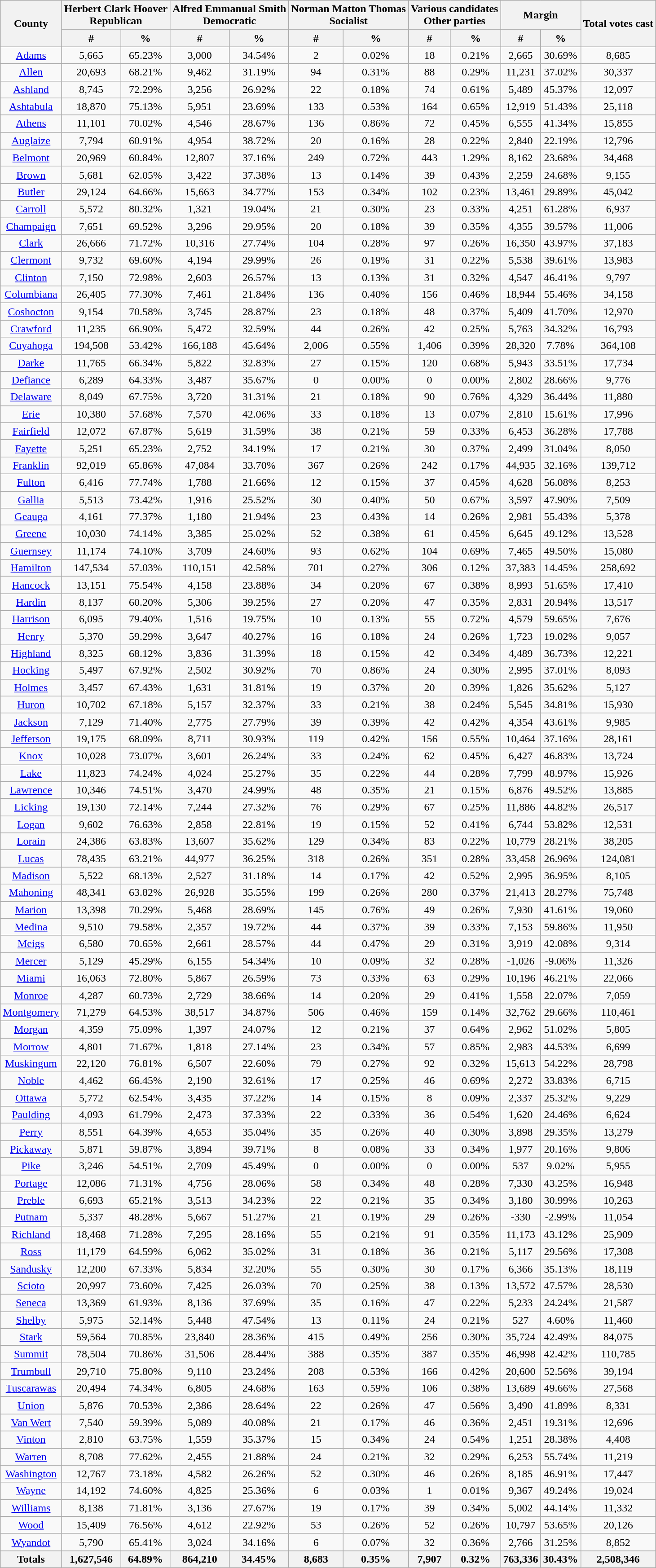<table class="wikitable sortable" style="text-align:center">
<tr>
<th colspan="1" rowspan="2">County</th>
<th style="text-align:center;" colspan="2">Herbert Clark Hoover<br>Republican</th>
<th style="text-align:center;" colspan="2">Alfred Emmanual Smith<br> Democratic</th>
<th style="text-align:center;" colspan="2">Norman Matton Thomas<br>Socialist</th>
<th style="text-align:center;" colspan="2">Various candidates<br>Other parties</th>
<th style="text-align:center;" colspan="2">Margin</th>
<th colspan="1" rowspan="2" style="text-align:center;">Total votes cast</th>
</tr>
<tr>
<th style="text-align:center;" data-sort-type="number">#</th>
<th style="text-align:center;" data-sort-type="number">%</th>
<th style="text-align:center;" data-sort-type="number">#</th>
<th style="text-align:center;" data-sort-type="number">%</th>
<th style="text-align:center;" data-sort-type="number">#</th>
<th style="text-align:center;" data-sort-type="number">%</th>
<th style="text-align:center;" data-sort-type="number">#</th>
<th style="text-align:center;" data-sort-type="number">%</th>
<th style="text-align:center;" data-sort-type="number">#</th>
<th style="text-align:center;" data-sort-type="number">%</th>
</tr>
<tr style="text-align:center;">
<td><a href='#'>Adams</a></td>
<td>5,665</td>
<td>65.23%</td>
<td>3,000</td>
<td>34.54%</td>
<td>2</td>
<td>0.02%</td>
<td>18</td>
<td>0.21%</td>
<td>2,665</td>
<td>30.69%</td>
<td>8,685</td>
</tr>
<tr style="text-align:center;">
<td><a href='#'>Allen</a></td>
<td>20,693</td>
<td>68.21%</td>
<td>9,462</td>
<td>31.19%</td>
<td>94</td>
<td>0.31%</td>
<td>88</td>
<td>0.29%</td>
<td>11,231</td>
<td>37.02%</td>
<td>30,337</td>
</tr>
<tr style="text-align:center;">
<td><a href='#'>Ashland</a></td>
<td>8,745</td>
<td>72.29%</td>
<td>3,256</td>
<td>26.92%</td>
<td>22</td>
<td>0.18%</td>
<td>74</td>
<td>0.61%</td>
<td>5,489</td>
<td>45.37%</td>
<td>12,097</td>
</tr>
<tr style="text-align:center;">
<td><a href='#'>Ashtabula</a></td>
<td>18,870</td>
<td>75.13%</td>
<td>5,951</td>
<td>23.69%</td>
<td>133</td>
<td>0.53%</td>
<td>164</td>
<td>0.65%</td>
<td>12,919</td>
<td>51.43%</td>
<td>25,118</td>
</tr>
<tr style="text-align:center;">
<td><a href='#'>Athens</a></td>
<td>11,101</td>
<td>70.02%</td>
<td>4,546</td>
<td>28.67%</td>
<td>136</td>
<td>0.86%</td>
<td>72</td>
<td>0.45%</td>
<td>6,555</td>
<td>41.34%</td>
<td>15,855</td>
</tr>
<tr style="text-align:center;">
<td><a href='#'>Auglaize</a></td>
<td>7,794</td>
<td>60.91%</td>
<td>4,954</td>
<td>38.72%</td>
<td>20</td>
<td>0.16%</td>
<td>28</td>
<td>0.22%</td>
<td>2,840</td>
<td>22.19%</td>
<td>12,796</td>
</tr>
<tr style="text-align:center;">
<td><a href='#'>Belmont</a></td>
<td>20,969</td>
<td>60.84%</td>
<td>12,807</td>
<td>37.16%</td>
<td>249</td>
<td>0.72%</td>
<td>443</td>
<td>1.29%</td>
<td>8,162</td>
<td>23.68%</td>
<td>34,468</td>
</tr>
<tr style="text-align:center;">
<td><a href='#'>Brown</a></td>
<td>5,681</td>
<td>62.05%</td>
<td>3,422</td>
<td>37.38%</td>
<td>13</td>
<td>0.14%</td>
<td>39</td>
<td>0.43%</td>
<td>2,259</td>
<td>24.68%</td>
<td>9,155</td>
</tr>
<tr style="text-align:center;">
<td><a href='#'>Butler</a></td>
<td>29,124</td>
<td>64.66%</td>
<td>15,663</td>
<td>34.77%</td>
<td>153</td>
<td>0.34%</td>
<td>102</td>
<td>0.23%</td>
<td>13,461</td>
<td>29.89%</td>
<td>45,042</td>
</tr>
<tr style="text-align:center;">
<td><a href='#'>Carroll</a></td>
<td>5,572</td>
<td>80.32%</td>
<td>1,321</td>
<td>19.04%</td>
<td>21</td>
<td>0.30%</td>
<td>23</td>
<td>0.33%</td>
<td>4,251</td>
<td>61.28%</td>
<td>6,937</td>
</tr>
<tr style="text-align:center;">
<td><a href='#'>Champaign</a></td>
<td>7,651</td>
<td>69.52%</td>
<td>3,296</td>
<td>29.95%</td>
<td>20</td>
<td>0.18%</td>
<td>39</td>
<td>0.35%</td>
<td>4,355</td>
<td>39.57%</td>
<td>11,006</td>
</tr>
<tr style="text-align:center;">
<td><a href='#'>Clark</a></td>
<td>26,666</td>
<td>71.72%</td>
<td>10,316</td>
<td>27.74%</td>
<td>104</td>
<td>0.28%</td>
<td>97</td>
<td>0.26%</td>
<td>16,350</td>
<td>43.97%</td>
<td>37,183</td>
</tr>
<tr style="text-align:center;">
<td><a href='#'>Clermont</a></td>
<td>9,732</td>
<td>69.60%</td>
<td>4,194</td>
<td>29.99%</td>
<td>26</td>
<td>0.19%</td>
<td>31</td>
<td>0.22%</td>
<td>5,538</td>
<td>39.61%</td>
<td>13,983</td>
</tr>
<tr style="text-align:center;">
<td><a href='#'>Clinton</a></td>
<td>7,150</td>
<td>72.98%</td>
<td>2,603</td>
<td>26.57%</td>
<td>13</td>
<td>0.13%</td>
<td>31</td>
<td>0.32%</td>
<td>4,547</td>
<td>46.41%</td>
<td>9,797</td>
</tr>
<tr style="text-align:center;">
<td><a href='#'>Columbiana</a></td>
<td>26,405</td>
<td>77.30%</td>
<td>7,461</td>
<td>21.84%</td>
<td>136</td>
<td>0.40%</td>
<td>156</td>
<td>0.46%</td>
<td>18,944</td>
<td>55.46%</td>
<td>34,158</td>
</tr>
<tr style="text-align:center;">
<td><a href='#'>Coshocton</a></td>
<td>9,154</td>
<td>70.58%</td>
<td>3,745</td>
<td>28.87%</td>
<td>23</td>
<td>0.18%</td>
<td>48</td>
<td>0.37%</td>
<td>5,409</td>
<td>41.70%</td>
<td>12,970</td>
</tr>
<tr style="text-align:center;">
<td><a href='#'>Crawford</a></td>
<td>11,235</td>
<td>66.90%</td>
<td>5,472</td>
<td>32.59%</td>
<td>44</td>
<td>0.26%</td>
<td>42</td>
<td>0.25%</td>
<td>5,763</td>
<td>34.32%</td>
<td>16,793</td>
</tr>
<tr style="text-align:center;">
<td><a href='#'>Cuyahoga</a></td>
<td>194,508</td>
<td>53.42%</td>
<td>166,188</td>
<td>45.64%</td>
<td>2,006</td>
<td>0.55%</td>
<td>1,406</td>
<td>0.39%</td>
<td>28,320</td>
<td>7.78%</td>
<td>364,108</td>
</tr>
<tr style="text-align:center;">
<td><a href='#'>Darke</a></td>
<td>11,765</td>
<td>66.34%</td>
<td>5,822</td>
<td>32.83%</td>
<td>27</td>
<td>0.15%</td>
<td>120</td>
<td>0.68%</td>
<td>5,943</td>
<td>33.51%</td>
<td>17,734</td>
</tr>
<tr style="text-align:center;">
<td><a href='#'>Defiance</a></td>
<td>6,289</td>
<td>64.33%</td>
<td>3,487</td>
<td>35.67%</td>
<td>0</td>
<td>0.00%</td>
<td>0</td>
<td>0.00%</td>
<td>2,802</td>
<td>28.66%</td>
<td>9,776</td>
</tr>
<tr style="text-align:center;">
<td><a href='#'>Delaware</a></td>
<td>8,049</td>
<td>67.75%</td>
<td>3,720</td>
<td>31.31%</td>
<td>21</td>
<td>0.18%</td>
<td>90</td>
<td>0.76%</td>
<td>4,329</td>
<td>36.44%</td>
<td>11,880</td>
</tr>
<tr style="text-align:center;">
<td><a href='#'>Erie</a></td>
<td>10,380</td>
<td>57.68%</td>
<td>7,570</td>
<td>42.06%</td>
<td>33</td>
<td>0.18%</td>
<td>13</td>
<td>0.07%</td>
<td>2,810</td>
<td>15.61%</td>
<td>17,996</td>
</tr>
<tr style="text-align:center;">
<td><a href='#'>Fairfield</a></td>
<td>12,072</td>
<td>67.87%</td>
<td>5,619</td>
<td>31.59%</td>
<td>38</td>
<td>0.21%</td>
<td>59</td>
<td>0.33%</td>
<td>6,453</td>
<td>36.28%</td>
<td>17,788</td>
</tr>
<tr style="text-align:center;">
<td><a href='#'>Fayette</a></td>
<td>5,251</td>
<td>65.23%</td>
<td>2,752</td>
<td>34.19%</td>
<td>17</td>
<td>0.21%</td>
<td>30</td>
<td>0.37%</td>
<td>2,499</td>
<td>31.04%</td>
<td>8,050</td>
</tr>
<tr style="text-align:center;">
<td><a href='#'>Franklin</a></td>
<td>92,019</td>
<td>65.86%</td>
<td>47,084</td>
<td>33.70%</td>
<td>367</td>
<td>0.26%</td>
<td>242</td>
<td>0.17%</td>
<td>44,935</td>
<td>32.16%</td>
<td>139,712</td>
</tr>
<tr style="text-align:center;">
<td><a href='#'>Fulton</a></td>
<td>6,416</td>
<td>77.74%</td>
<td>1,788</td>
<td>21.66%</td>
<td>12</td>
<td>0.15%</td>
<td>37</td>
<td>0.45%</td>
<td>4,628</td>
<td>56.08%</td>
<td>8,253</td>
</tr>
<tr style="text-align:center;">
<td><a href='#'>Gallia</a></td>
<td>5,513</td>
<td>73.42%</td>
<td>1,916</td>
<td>25.52%</td>
<td>30</td>
<td>0.40%</td>
<td>50</td>
<td>0.67%</td>
<td>3,597</td>
<td>47.90%</td>
<td>7,509</td>
</tr>
<tr style="text-align:center;">
<td><a href='#'>Geauga</a></td>
<td>4,161</td>
<td>77.37%</td>
<td>1,180</td>
<td>21.94%</td>
<td>23</td>
<td>0.43%</td>
<td>14</td>
<td>0.26%</td>
<td>2,981</td>
<td>55.43%</td>
<td>5,378</td>
</tr>
<tr style="text-align:center;">
<td><a href='#'>Greene</a></td>
<td>10,030</td>
<td>74.14%</td>
<td>3,385</td>
<td>25.02%</td>
<td>52</td>
<td>0.38%</td>
<td>61</td>
<td>0.45%</td>
<td>6,645</td>
<td>49.12%</td>
<td>13,528</td>
</tr>
<tr style="text-align:center;">
<td><a href='#'>Guernsey</a></td>
<td>11,174</td>
<td>74.10%</td>
<td>3,709</td>
<td>24.60%</td>
<td>93</td>
<td>0.62%</td>
<td>104</td>
<td>0.69%</td>
<td>7,465</td>
<td>49.50%</td>
<td>15,080</td>
</tr>
<tr style="text-align:center;">
<td><a href='#'>Hamilton</a></td>
<td>147,534</td>
<td>57.03%</td>
<td>110,151</td>
<td>42.58%</td>
<td>701</td>
<td>0.27%</td>
<td>306</td>
<td>0.12%</td>
<td>37,383</td>
<td>14.45%</td>
<td>258,692</td>
</tr>
<tr style="text-align:center;">
<td><a href='#'>Hancock</a></td>
<td>13,151</td>
<td>75.54%</td>
<td>4,158</td>
<td>23.88%</td>
<td>34</td>
<td>0.20%</td>
<td>67</td>
<td>0.38%</td>
<td>8,993</td>
<td>51.65%</td>
<td>17,410</td>
</tr>
<tr style="text-align:center;">
<td><a href='#'>Hardin</a></td>
<td>8,137</td>
<td>60.20%</td>
<td>5,306</td>
<td>39.25%</td>
<td>27</td>
<td>0.20%</td>
<td>47</td>
<td>0.35%</td>
<td>2,831</td>
<td>20.94%</td>
<td>13,517</td>
</tr>
<tr style="text-align:center;">
<td><a href='#'>Harrison</a></td>
<td>6,095</td>
<td>79.40%</td>
<td>1,516</td>
<td>19.75%</td>
<td>10</td>
<td>0.13%</td>
<td>55</td>
<td>0.72%</td>
<td>4,579</td>
<td>59.65%</td>
<td>7,676</td>
</tr>
<tr style="text-align:center;">
<td><a href='#'>Henry</a></td>
<td>5,370</td>
<td>59.29%</td>
<td>3,647</td>
<td>40.27%</td>
<td>16</td>
<td>0.18%</td>
<td>24</td>
<td>0.26%</td>
<td>1,723</td>
<td>19.02%</td>
<td>9,057</td>
</tr>
<tr style="text-align:center;">
<td><a href='#'>Highland</a></td>
<td>8,325</td>
<td>68.12%</td>
<td>3,836</td>
<td>31.39%</td>
<td>18</td>
<td>0.15%</td>
<td>42</td>
<td>0.34%</td>
<td>4,489</td>
<td>36.73%</td>
<td>12,221</td>
</tr>
<tr style="text-align:center;">
<td><a href='#'>Hocking</a></td>
<td>5,497</td>
<td>67.92%</td>
<td>2,502</td>
<td>30.92%</td>
<td>70</td>
<td>0.86%</td>
<td>24</td>
<td>0.30%</td>
<td>2,995</td>
<td>37.01%</td>
<td>8,093</td>
</tr>
<tr style="text-align:center;">
<td><a href='#'>Holmes</a></td>
<td>3,457</td>
<td>67.43%</td>
<td>1,631</td>
<td>31.81%</td>
<td>19</td>
<td>0.37%</td>
<td>20</td>
<td>0.39%</td>
<td>1,826</td>
<td>35.62%</td>
<td>5,127</td>
</tr>
<tr style="text-align:center;">
<td><a href='#'>Huron</a></td>
<td>10,702</td>
<td>67.18%</td>
<td>5,157</td>
<td>32.37%</td>
<td>33</td>
<td>0.21%</td>
<td>38</td>
<td>0.24%</td>
<td>5,545</td>
<td>34.81%</td>
<td>15,930</td>
</tr>
<tr style="text-align:center;">
<td><a href='#'>Jackson</a></td>
<td>7,129</td>
<td>71.40%</td>
<td>2,775</td>
<td>27.79%</td>
<td>39</td>
<td>0.39%</td>
<td>42</td>
<td>0.42%</td>
<td>4,354</td>
<td>43.61%</td>
<td>9,985</td>
</tr>
<tr style="text-align:center;">
<td><a href='#'>Jefferson</a></td>
<td>19,175</td>
<td>68.09%</td>
<td>8,711</td>
<td>30.93%</td>
<td>119</td>
<td>0.42%</td>
<td>156</td>
<td>0.55%</td>
<td>10,464</td>
<td>37.16%</td>
<td>28,161</td>
</tr>
<tr style="text-align:center;">
<td><a href='#'>Knox</a></td>
<td>10,028</td>
<td>73.07%</td>
<td>3,601</td>
<td>26.24%</td>
<td>33</td>
<td>0.24%</td>
<td>62</td>
<td>0.45%</td>
<td>6,427</td>
<td>46.83%</td>
<td>13,724</td>
</tr>
<tr style="text-align:center;">
<td><a href='#'>Lake</a></td>
<td>11,823</td>
<td>74.24%</td>
<td>4,024</td>
<td>25.27%</td>
<td>35</td>
<td>0.22%</td>
<td>44</td>
<td>0.28%</td>
<td>7,799</td>
<td>48.97%</td>
<td>15,926</td>
</tr>
<tr style="text-align:center;">
<td><a href='#'>Lawrence</a></td>
<td>10,346</td>
<td>74.51%</td>
<td>3,470</td>
<td>24.99%</td>
<td>48</td>
<td>0.35%</td>
<td>21</td>
<td>0.15%</td>
<td>6,876</td>
<td>49.52%</td>
<td>13,885</td>
</tr>
<tr style="text-align:center;">
<td><a href='#'>Licking</a></td>
<td>19,130</td>
<td>72.14%</td>
<td>7,244</td>
<td>27.32%</td>
<td>76</td>
<td>0.29%</td>
<td>67</td>
<td>0.25%</td>
<td>11,886</td>
<td>44.82%</td>
<td>26,517</td>
</tr>
<tr style="text-align:center;">
<td><a href='#'>Logan</a></td>
<td>9,602</td>
<td>76.63%</td>
<td>2,858</td>
<td>22.81%</td>
<td>19</td>
<td>0.15%</td>
<td>52</td>
<td>0.41%</td>
<td>6,744</td>
<td>53.82%</td>
<td>12,531</td>
</tr>
<tr style="text-align:center;">
<td><a href='#'>Lorain</a></td>
<td>24,386</td>
<td>63.83%</td>
<td>13,607</td>
<td>35.62%</td>
<td>129</td>
<td>0.34%</td>
<td>83</td>
<td>0.22%</td>
<td>10,779</td>
<td>28.21%</td>
<td>38,205</td>
</tr>
<tr style="text-align:center;">
<td><a href='#'>Lucas</a></td>
<td>78,435</td>
<td>63.21%</td>
<td>44,977</td>
<td>36.25%</td>
<td>318</td>
<td>0.26%</td>
<td>351</td>
<td>0.28%</td>
<td>33,458</td>
<td>26.96%</td>
<td>124,081</td>
</tr>
<tr style="text-align:center;">
<td><a href='#'>Madison</a></td>
<td>5,522</td>
<td>68.13%</td>
<td>2,527</td>
<td>31.18%</td>
<td>14</td>
<td>0.17%</td>
<td>42</td>
<td>0.52%</td>
<td>2,995</td>
<td>36.95%</td>
<td>8,105</td>
</tr>
<tr style="text-align:center;">
<td><a href='#'>Mahoning</a></td>
<td>48,341</td>
<td>63.82%</td>
<td>26,928</td>
<td>35.55%</td>
<td>199</td>
<td>0.26%</td>
<td>280</td>
<td>0.37%</td>
<td>21,413</td>
<td>28.27%</td>
<td>75,748</td>
</tr>
<tr style="text-align:center;">
<td><a href='#'>Marion</a></td>
<td>13,398</td>
<td>70.29%</td>
<td>5,468</td>
<td>28.69%</td>
<td>145</td>
<td>0.76%</td>
<td>49</td>
<td>0.26%</td>
<td>7,930</td>
<td>41.61%</td>
<td>19,060</td>
</tr>
<tr style="text-align:center;">
<td><a href='#'>Medina</a></td>
<td>9,510</td>
<td>79.58%</td>
<td>2,357</td>
<td>19.72%</td>
<td>44</td>
<td>0.37%</td>
<td>39</td>
<td>0.33%</td>
<td>7,153</td>
<td>59.86%</td>
<td>11,950</td>
</tr>
<tr style="text-align:center;">
<td><a href='#'>Meigs</a></td>
<td>6,580</td>
<td>70.65%</td>
<td>2,661</td>
<td>28.57%</td>
<td>44</td>
<td>0.47%</td>
<td>29</td>
<td>0.31%</td>
<td>3,919</td>
<td>42.08%</td>
<td>9,314</td>
</tr>
<tr style="text-align:center;">
<td><a href='#'>Mercer</a></td>
<td>5,129</td>
<td>45.29%</td>
<td>6,155</td>
<td>54.34%</td>
<td>10</td>
<td>0.09%</td>
<td>32</td>
<td>0.28%</td>
<td>-1,026</td>
<td>-9.06%</td>
<td>11,326</td>
</tr>
<tr style="text-align:center;">
<td><a href='#'>Miami</a></td>
<td>16,063</td>
<td>72.80%</td>
<td>5,867</td>
<td>26.59%</td>
<td>73</td>
<td>0.33%</td>
<td>63</td>
<td>0.29%</td>
<td>10,196</td>
<td>46.21%</td>
<td>22,066</td>
</tr>
<tr style="text-align:center;">
<td><a href='#'>Monroe</a></td>
<td>4,287</td>
<td>60.73%</td>
<td>2,729</td>
<td>38.66%</td>
<td>14</td>
<td>0.20%</td>
<td>29</td>
<td>0.41%</td>
<td>1,558</td>
<td>22.07%</td>
<td>7,059</td>
</tr>
<tr style="text-align:center;">
<td><a href='#'>Montgomery</a></td>
<td>71,279</td>
<td>64.53%</td>
<td>38,517</td>
<td>34.87%</td>
<td>506</td>
<td>0.46%</td>
<td>159</td>
<td>0.14%</td>
<td>32,762</td>
<td>29.66%</td>
<td>110,461</td>
</tr>
<tr style="text-align:center;">
<td><a href='#'>Morgan</a></td>
<td>4,359</td>
<td>75.09%</td>
<td>1,397</td>
<td>24.07%</td>
<td>12</td>
<td>0.21%</td>
<td>37</td>
<td>0.64%</td>
<td>2,962</td>
<td>51.02%</td>
<td>5,805</td>
</tr>
<tr style="text-align:center;">
<td><a href='#'>Morrow</a></td>
<td>4,801</td>
<td>71.67%</td>
<td>1,818</td>
<td>27.14%</td>
<td>23</td>
<td>0.34%</td>
<td>57</td>
<td>0.85%</td>
<td>2,983</td>
<td>44.53%</td>
<td>6,699</td>
</tr>
<tr style="text-align:center;">
<td><a href='#'>Muskingum</a></td>
<td>22,120</td>
<td>76.81%</td>
<td>6,507</td>
<td>22.60%</td>
<td>79</td>
<td>0.27%</td>
<td>92</td>
<td>0.32%</td>
<td>15,613</td>
<td>54.22%</td>
<td>28,798</td>
</tr>
<tr style="text-align:center;">
<td><a href='#'>Noble</a></td>
<td>4,462</td>
<td>66.45%</td>
<td>2,190</td>
<td>32.61%</td>
<td>17</td>
<td>0.25%</td>
<td>46</td>
<td>0.69%</td>
<td>2,272</td>
<td>33.83%</td>
<td>6,715</td>
</tr>
<tr style="text-align:center;">
<td><a href='#'>Ottawa</a></td>
<td>5,772</td>
<td>62.54%</td>
<td>3,435</td>
<td>37.22%</td>
<td>14</td>
<td>0.15%</td>
<td>8</td>
<td>0.09%</td>
<td>2,337</td>
<td>25.32%</td>
<td>9,229</td>
</tr>
<tr style="text-align:center;">
<td><a href='#'>Paulding</a></td>
<td>4,093</td>
<td>61.79%</td>
<td>2,473</td>
<td>37.33%</td>
<td>22</td>
<td>0.33%</td>
<td>36</td>
<td>0.54%</td>
<td>1,620</td>
<td>24.46%</td>
<td>6,624</td>
</tr>
<tr style="text-align:center;">
<td><a href='#'>Perry</a></td>
<td>8,551</td>
<td>64.39%</td>
<td>4,653</td>
<td>35.04%</td>
<td>35</td>
<td>0.26%</td>
<td>40</td>
<td>0.30%</td>
<td>3,898</td>
<td>29.35%</td>
<td>13,279</td>
</tr>
<tr style="text-align:center;">
<td><a href='#'>Pickaway</a></td>
<td>5,871</td>
<td>59.87%</td>
<td>3,894</td>
<td>39.71%</td>
<td>8</td>
<td>0.08%</td>
<td>33</td>
<td>0.34%</td>
<td>1,977</td>
<td>20.16%</td>
<td>9,806</td>
</tr>
<tr style="text-align:center;">
<td><a href='#'>Pike</a></td>
<td>3,246</td>
<td>54.51%</td>
<td>2,709</td>
<td>45.49%</td>
<td>0</td>
<td>0.00%</td>
<td>0</td>
<td>0.00%</td>
<td>537</td>
<td>9.02%</td>
<td>5,955</td>
</tr>
<tr style="text-align:center;">
<td><a href='#'>Portage</a></td>
<td>12,086</td>
<td>71.31%</td>
<td>4,756</td>
<td>28.06%</td>
<td>58</td>
<td>0.34%</td>
<td>48</td>
<td>0.28%</td>
<td>7,330</td>
<td>43.25%</td>
<td>16,948</td>
</tr>
<tr style="text-align:center;">
<td><a href='#'>Preble</a></td>
<td>6,693</td>
<td>65.21%</td>
<td>3,513</td>
<td>34.23%</td>
<td>22</td>
<td>0.21%</td>
<td>35</td>
<td>0.34%</td>
<td>3,180</td>
<td>30.99%</td>
<td>10,263</td>
</tr>
<tr style="text-align:center;">
<td><a href='#'>Putnam</a></td>
<td>5,337</td>
<td>48.28%</td>
<td>5,667</td>
<td>51.27%</td>
<td>21</td>
<td>0.19%</td>
<td>29</td>
<td>0.26%</td>
<td>-330</td>
<td>-2.99%</td>
<td>11,054</td>
</tr>
<tr style="text-align:center;">
<td><a href='#'>Richland</a></td>
<td>18,468</td>
<td>71.28%</td>
<td>7,295</td>
<td>28.16%</td>
<td>55</td>
<td>0.21%</td>
<td>91</td>
<td>0.35%</td>
<td>11,173</td>
<td>43.12%</td>
<td>25,909</td>
</tr>
<tr style="text-align:center;">
<td><a href='#'>Ross</a></td>
<td>11,179</td>
<td>64.59%</td>
<td>6,062</td>
<td>35.02%</td>
<td>31</td>
<td>0.18%</td>
<td>36</td>
<td>0.21%</td>
<td>5,117</td>
<td>29.56%</td>
<td>17,308</td>
</tr>
<tr style="text-align:center;">
<td><a href='#'>Sandusky</a></td>
<td>12,200</td>
<td>67.33%</td>
<td>5,834</td>
<td>32.20%</td>
<td>55</td>
<td>0.30%</td>
<td>30</td>
<td>0.17%</td>
<td>6,366</td>
<td>35.13%</td>
<td>18,119</td>
</tr>
<tr style="text-align:center;">
<td><a href='#'>Scioto</a></td>
<td>20,997</td>
<td>73.60%</td>
<td>7,425</td>
<td>26.03%</td>
<td>70</td>
<td>0.25%</td>
<td>38</td>
<td>0.13%</td>
<td>13,572</td>
<td>47.57%</td>
<td>28,530</td>
</tr>
<tr style="text-align:center;">
<td><a href='#'>Seneca</a></td>
<td>13,369</td>
<td>61.93%</td>
<td>8,136</td>
<td>37.69%</td>
<td>35</td>
<td>0.16%</td>
<td>47</td>
<td>0.22%</td>
<td>5,233</td>
<td>24.24%</td>
<td>21,587</td>
</tr>
<tr style="text-align:center;">
<td><a href='#'>Shelby</a></td>
<td>5,975</td>
<td>52.14%</td>
<td>5,448</td>
<td>47.54%</td>
<td>13</td>
<td>0.11%</td>
<td>24</td>
<td>0.21%</td>
<td>527</td>
<td>4.60%</td>
<td>11,460</td>
</tr>
<tr style="text-align:center;">
<td><a href='#'>Stark</a></td>
<td>59,564</td>
<td>70.85%</td>
<td>23,840</td>
<td>28.36%</td>
<td>415</td>
<td>0.49%</td>
<td>256</td>
<td>0.30%</td>
<td>35,724</td>
<td>42.49%</td>
<td>84,075</td>
</tr>
<tr style="text-align:center;">
<td><a href='#'>Summit</a></td>
<td>78,504</td>
<td>70.86%</td>
<td>31,506</td>
<td>28.44%</td>
<td>388</td>
<td>0.35%</td>
<td>387</td>
<td>0.35%</td>
<td>46,998</td>
<td>42.42%</td>
<td>110,785</td>
</tr>
<tr style="text-align:center;">
<td><a href='#'>Trumbull</a></td>
<td>29,710</td>
<td>75.80%</td>
<td>9,110</td>
<td>23.24%</td>
<td>208</td>
<td>0.53%</td>
<td>166</td>
<td>0.42%</td>
<td>20,600</td>
<td>52.56%</td>
<td>39,194</td>
</tr>
<tr style="text-align:center;">
<td><a href='#'>Tuscarawas</a></td>
<td>20,494</td>
<td>74.34%</td>
<td>6,805</td>
<td>24.68%</td>
<td>163</td>
<td>0.59%</td>
<td>106</td>
<td>0.38%</td>
<td>13,689</td>
<td>49.66%</td>
<td>27,568</td>
</tr>
<tr style="text-align:center;">
<td><a href='#'>Union</a></td>
<td>5,876</td>
<td>70.53%</td>
<td>2,386</td>
<td>28.64%</td>
<td>22</td>
<td>0.26%</td>
<td>47</td>
<td>0.56%</td>
<td>3,490</td>
<td>41.89%</td>
<td>8,331</td>
</tr>
<tr style="text-align:center;">
<td><a href='#'>Van Wert</a></td>
<td>7,540</td>
<td>59.39%</td>
<td>5,089</td>
<td>40.08%</td>
<td>21</td>
<td>0.17%</td>
<td>46</td>
<td>0.36%</td>
<td>2,451</td>
<td>19.31%</td>
<td>12,696</td>
</tr>
<tr style="text-align:center;">
<td><a href='#'>Vinton</a></td>
<td>2,810</td>
<td>63.75%</td>
<td>1,559</td>
<td>35.37%</td>
<td>15</td>
<td>0.34%</td>
<td>24</td>
<td>0.54%</td>
<td>1,251</td>
<td>28.38%</td>
<td>4,408</td>
</tr>
<tr style="text-align:center;">
<td><a href='#'>Warren</a></td>
<td>8,708</td>
<td>77.62%</td>
<td>2,455</td>
<td>21.88%</td>
<td>24</td>
<td>0.21%</td>
<td>32</td>
<td>0.29%</td>
<td>6,253</td>
<td>55.74%</td>
<td>11,219</td>
</tr>
<tr style="text-align:center;">
<td><a href='#'>Washington</a></td>
<td>12,767</td>
<td>73.18%</td>
<td>4,582</td>
<td>26.26%</td>
<td>52</td>
<td>0.30%</td>
<td>46</td>
<td>0.26%</td>
<td>8,185</td>
<td>46.91%</td>
<td>17,447</td>
</tr>
<tr style="text-align:center;">
<td><a href='#'>Wayne</a></td>
<td>14,192</td>
<td>74.60%</td>
<td>4,825</td>
<td>25.36%</td>
<td>6</td>
<td>0.03%</td>
<td>1</td>
<td>0.01%</td>
<td>9,367</td>
<td>49.24%</td>
<td>19,024</td>
</tr>
<tr style="text-align:center;">
<td><a href='#'>Williams</a></td>
<td>8,138</td>
<td>71.81%</td>
<td>3,136</td>
<td>27.67%</td>
<td>19</td>
<td>0.17%</td>
<td>39</td>
<td>0.34%</td>
<td>5,002</td>
<td>44.14%</td>
<td>11,332</td>
</tr>
<tr style="text-align:center;">
<td><a href='#'>Wood</a></td>
<td>15,409</td>
<td>76.56%</td>
<td>4,612</td>
<td>22.92%</td>
<td>53</td>
<td>0.26%</td>
<td>52</td>
<td>0.26%</td>
<td>10,797</td>
<td>53.65%</td>
<td>20,126</td>
</tr>
<tr style="text-align:center;">
<td><a href='#'>Wyandot</a></td>
<td>5,790</td>
<td>65.41%</td>
<td>3,024</td>
<td>34.16%</td>
<td>6</td>
<td>0.07%</td>
<td>32</td>
<td>0.36%</td>
<td>2,766</td>
<td>31.25%</td>
<td>8,852</td>
</tr>
<tr style="text-align:center;">
<th>Totals</th>
<th>1,627,546</th>
<th>64.89%</th>
<th>864,210</th>
<th>34.45%</th>
<th>8,683</th>
<th>0.35%</th>
<th>7,907</th>
<th>0.32%</th>
<th>763,336</th>
<th>30.43%</th>
<th>2,508,346</th>
</tr>
</table>
